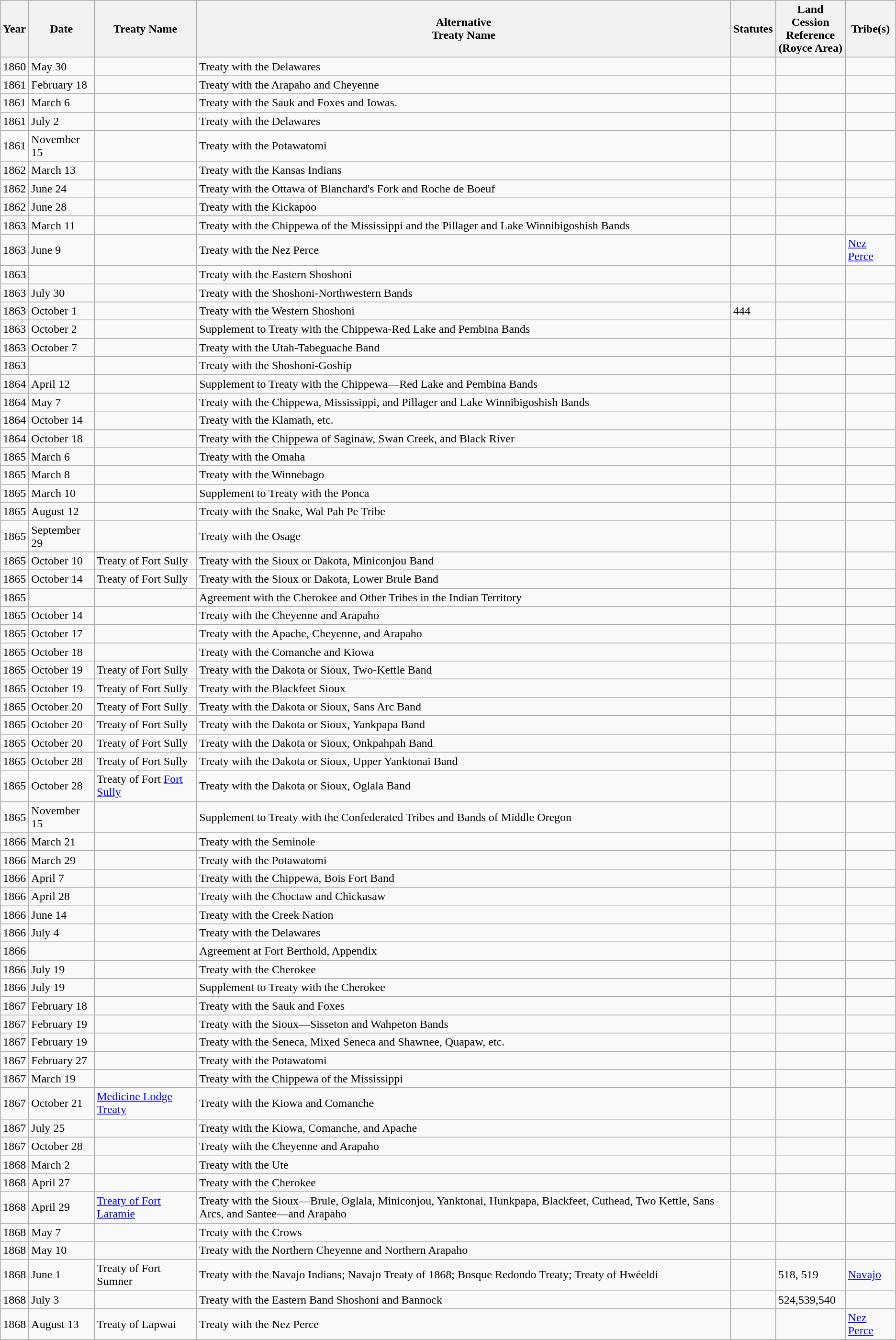<table class="wikitable">
<tr>
<th>Year</th>
<th>Date<br></th>
<th>Treaty Name <br></th>
<th>Alternative<br>Treaty Name</th>
<th>Statutes</th>
<th>Land Cession<br>Reference<br>(Royce Area)</th>
<th>Tribe(s)</th>
</tr>
<tr>
<td>1860</td>
<td>May 30</td>
<td></td>
<td>Treaty with the Delawares</td>
<td></td>
<td></td>
<td></td>
</tr>
<tr>
<td>1861</td>
<td>February 18</td>
<td></td>
<td>Treaty with the Arapaho and Cheyenne</td>
<td></td>
<td></td>
<td></td>
</tr>
<tr>
<td>1861</td>
<td>March 6</td>
<td></td>
<td>Treaty with the Sauk and Foxes and Iowas.</td>
<td></td>
<td></td>
<td></td>
</tr>
<tr>
<td>1861</td>
<td>July 2</td>
<td></td>
<td>Treaty with the Delawares</td>
<td></td>
<td></td>
<td></td>
</tr>
<tr>
<td>1861</td>
<td>November 15</td>
<td></td>
<td>Treaty with the Potawatomi</td>
<td></td>
<td></td>
<td></td>
</tr>
<tr>
<td>1862</td>
<td>March 13</td>
<td></td>
<td>Treaty with the Kansas Indians</td>
<td></td>
<td></td>
<td></td>
</tr>
<tr>
<td>1862</td>
<td>June 24</td>
<td></td>
<td>Treaty with the Ottawa of Blanchard's Fork and Roche de Boeuf</td>
<td></td>
<td></td>
<td></td>
</tr>
<tr>
<td>1862</td>
<td>June 28</td>
<td></td>
<td>Treaty with the Kickapoo</td>
<td></td>
<td></td>
<td></td>
</tr>
<tr>
<td>1863</td>
<td>March 11</td>
<td></td>
<td>Treaty with the Chippewa of the Mississippi and the Pillager and Lake Winnibigoshish Bands</td>
<td></td>
<td></td>
<td></td>
</tr>
<tr>
<td>1863</td>
<td>June 9</td>
<td></td>
<td>Treaty with the Nez Perce</td>
<td></td>
<td></td>
<td><a href='#'>Nez Perce</a></td>
</tr>
<tr>
<td>1863</td>
<td></td>
<td></td>
<td>Treaty with the Eastern Shoshoni</td>
<td></td>
<td></td>
<td></td>
</tr>
<tr>
<td>1863</td>
<td>July 30</td>
<td></td>
<td>Treaty with the Shoshoni-Northwestern Bands</td>
<td></td>
<td></td>
<td></td>
</tr>
<tr>
<td>1863</td>
<td>October 1</td>
<td></td>
<td>Treaty with the Western Shoshoni</td>
<td> 444</td>
<td></td>
<td></td>
</tr>
<tr>
<td>1863</td>
<td>October 2</td>
<td></td>
<td>Supplement to Treaty with the Chippewa-Red Lake and Pembina Bands</td>
<td></td>
<td></td>
<td></td>
</tr>
<tr>
<td>1863</td>
<td>October 7</td>
<td></td>
<td>Treaty with the Utah-Tabeguache Band</td>
<td></td>
<td></td>
<td></td>
</tr>
<tr>
<td>1863</td>
<td October 12></td>
<td></td>
<td>Treaty with the Shoshoni-Goship</td>
<td></td>
<td></td>
<td></td>
</tr>
<tr>
<td>1864</td>
<td>April 12</td>
<td></td>
<td>Supplement to Treaty with the Chippewa—Red Lake and Pembina Bands</td>
<td></td>
<td></td>
<td></td>
</tr>
<tr>
<td>1864</td>
<td>May 7</td>
<td></td>
<td>Treaty with the Chippewa, Mississippi, and Pillager and Lake Winnibigoshish Bands</td>
<td></td>
<td></td>
<td></td>
</tr>
<tr>
<td>1864</td>
<td>October 14</td>
<td></td>
<td>Treaty with the Klamath, etc.</td>
<td></td>
<td></td>
<td></td>
</tr>
<tr>
<td>1864</td>
<td>October 18</td>
<td></td>
<td>Treaty with the Chippewa of Saginaw, Swan Creek, and Black River</td>
<td></td>
<td></td>
<td></td>
</tr>
<tr>
<td>1865</td>
<td>March 6</td>
<td></td>
<td>Treaty with the Omaha</td>
<td></td>
<td></td>
<td></td>
</tr>
<tr>
<td>1865</td>
<td>March 8</td>
<td></td>
<td>Treaty with the Winnebago</td>
<td></td>
<td></td>
<td></td>
</tr>
<tr>
<td>1865</td>
<td>March 10</td>
<td></td>
<td>Supplement to Treaty with the Ponca</td>
<td></td>
<td></td>
<td></td>
</tr>
<tr>
<td>1865</td>
<td>August 12</td>
<td></td>
<td>Treaty with the Snake, Wal Pah Pe Tribe</td>
<td></td>
<td></td>
<td></td>
</tr>
<tr>
<td>1865</td>
<td>September 29</td>
<td></td>
<td>Treaty with the Osage</td>
<td></td>
<td></td>
<td></td>
</tr>
<tr>
<td>1865</td>
<td>October 10</td>
<td>Treaty of Fort Sully</td>
<td>Treaty with the Sioux or Dakota, Miniconjou Band</td>
<td></td>
<td></td>
<td></td>
</tr>
<tr>
<td>1865</td>
<td>October 14</td>
<td>Treaty of Fort Sully</td>
<td>Treaty with the Sioux or Dakota, Lower Brule Band</td>
<td></td>
<td></td>
<td></td>
</tr>
<tr>
<td>1865</td>
<td></td>
<td></td>
<td>Agreement with the Cherokee and Other Tribes in the Indian Territory</td>
<td></td>
<td></td>
<td></td>
</tr>
<tr>
<td>1865</td>
<td>October 14</td>
<td></td>
<td>Treaty with the Cheyenne and Arapaho</td>
<td></td>
<td></td>
<td></td>
</tr>
<tr>
<td>1865</td>
<td>October 17</td>
<td></td>
<td>Treaty with the Apache, Cheyenne, and Arapaho</td>
<td></td>
<td></td>
<td></td>
</tr>
<tr>
<td>1865</td>
<td>October 18</td>
<td></td>
<td>Treaty with the Comanche and Kiowa</td>
<td></td>
<td></td>
<td></td>
</tr>
<tr>
<td>1865</td>
<td>October 19</td>
<td>Treaty of Fort Sully</td>
<td>Treaty with the Dakota or Sioux, Two-Kettle Band</td>
<td></td>
<td></td>
<td></td>
</tr>
<tr>
<td>1865</td>
<td>October 19</td>
<td>Treaty of Fort Sully</td>
<td>Treaty with the Blackfeet Sioux</td>
<td></td>
<td></td>
<td></td>
</tr>
<tr>
<td>1865</td>
<td>October 20</td>
<td>Treaty of Fort Sully</td>
<td>Treaty with the Dakota or Sioux, Sans Arc Band</td>
<td></td>
<td></td>
<td></td>
</tr>
<tr>
<td>1865</td>
<td>October 20</td>
<td>Treaty of Fort Sully</td>
<td>Treaty with the Dakota or Sioux, Yankpapa Band</td>
<td></td>
<td></td>
<td></td>
</tr>
<tr>
<td>1865</td>
<td>October 20</td>
<td>Treaty of Fort Sully</td>
<td>Treaty with the Dakota or Sioux, Onkpahpah Band</td>
<td></td>
<td></td>
<td></td>
</tr>
<tr>
<td>1865</td>
<td>October 28</td>
<td>Treaty of Fort Sully</td>
<td>Treaty with the Dakota or Sioux, Upper Yanktonai Band</td>
<td></td>
<td></td>
<td></td>
</tr>
<tr>
<td>1865</td>
<td>October 28</td>
<td>Treaty of Fort <a href='#'>Fort Sully</a></td>
<td>Treaty with the Dakota or Sioux, Oglala Band</td>
<td></td>
<td></td>
<td></td>
</tr>
<tr>
<td>1865</td>
<td>November 15</td>
<td></td>
<td>Supplement to Treaty with the Confederated Tribes and Bands of Middle Oregon</td>
<td></td>
<td></td>
<td></td>
</tr>
<tr>
<td>1866</td>
<td>March 21</td>
<td></td>
<td>Treaty with the Seminole</td>
<td></td>
<td></td>
<td></td>
</tr>
<tr>
<td>1866</td>
<td>March 29</td>
<td></td>
<td>Treaty with the Potawatomi</td>
<td></td>
<td></td>
<td></td>
</tr>
<tr>
<td>1866</td>
<td>April 7</td>
<td></td>
<td>Treaty with the Chippewa, Bois Fort Band</td>
<td></td>
<td></td>
<td></td>
</tr>
<tr>
<td>1866</td>
<td>April 28</td>
<td></td>
<td>Treaty with the Choctaw and Chickasaw</td>
<td></td>
<td></td>
<td></td>
</tr>
<tr>
<td>1866</td>
<td>June 14</td>
<td></td>
<td>Treaty with the Creek Nation</td>
<td></td>
<td></td>
<td></td>
</tr>
<tr>
<td>1866</td>
<td>July 4</td>
<td></td>
<td>Treaty with the Delawares</td>
<td></td>
<td></td>
<td></td>
</tr>
<tr>
<td>1866</td>
<td></td>
<td></td>
<td>Agreement at Fort Berthold, Appendix</td>
<td></td>
<td></td>
<td></td>
</tr>
<tr>
<td>1866</td>
<td>July 19</td>
<td></td>
<td>Treaty with the Cherokee</td>
<td></td>
<td></td>
<td></td>
</tr>
<tr>
<td>1866</td>
<td>July 19</td>
<td></td>
<td>Supplement to Treaty with the Cherokee</td>
<td></td>
<td></td>
<td></td>
</tr>
<tr>
<td>1867</td>
<td>February 18</td>
<td></td>
<td>Treaty with the Sauk and Foxes</td>
<td></td>
<td></td>
<td></td>
</tr>
<tr>
<td>1867</td>
<td>February 19</td>
<td></td>
<td>Treaty with the Sioux—Sisseton and Wahpeton Bands</td>
<td></td>
<td></td>
<td></td>
</tr>
<tr>
<td>1867</td>
<td>February 19</td>
<td></td>
<td>Treaty with the Seneca, Mixed Seneca and Shawnee, Quapaw, etc.</td>
<td></td>
<td></td>
<td></td>
</tr>
<tr>
<td>1867</td>
<td>February 27</td>
<td></td>
<td>Treaty with the Potawatomi</td>
<td></td>
<td></td>
<td></td>
</tr>
<tr>
<td>1867</td>
<td>March 19</td>
<td></td>
<td>Treaty with the Chippewa of the Mississippi</td>
<td></td>
<td></td>
<td></td>
</tr>
<tr>
<td>1867</td>
<td>October 21</td>
<td><a href='#'>Medicine Lodge Treaty</a></td>
<td>Treaty with the Kiowa and Comanche</td>
<td></td>
<td></td>
<td></td>
</tr>
<tr>
<td>1867</td>
<td>July 25</td>
<td></td>
<td>Treaty with the Kiowa, Comanche, and Apache</td>
<td></td>
<td></td>
<td></td>
</tr>
<tr>
<td>1867</td>
<td>October 28</td>
<td></td>
<td>Treaty with the Cheyenne and Arapaho</td>
<td></td>
<td></td>
<td></td>
</tr>
<tr>
<td>1868</td>
<td>March 2</td>
<td></td>
<td>Treaty with the Ute</td>
<td></td>
<td></td>
<td></td>
</tr>
<tr>
<td>1868</td>
<td>April 27</td>
<td></td>
<td>Treaty with the Cherokee</td>
<td></td>
<td></td>
<td></td>
</tr>
<tr>
<td>1868</td>
<td>April 29</td>
<td><a href='#'>Treaty of Fort Laramie</a></td>
<td>Treaty with the Sioux—Brule, Oglala, Miniconjou, Yanktonai, Hunkpapa, Blackfeet, Cuthead, Two Kettle, Sans Arcs, and Santee—and Arapaho</td>
<td></td>
<td></td>
<td></td>
</tr>
<tr>
<td>1868</td>
<td>May 7</td>
<td></td>
<td>Treaty with the Crows</td>
<td></td>
<td></td>
<td></td>
</tr>
<tr>
<td>1868</td>
<td>May 10</td>
<td></td>
<td>Treaty with the Northern Cheyenne and Northern Arapaho</td>
<td></td>
<td></td>
<td></td>
</tr>
<tr>
<td>1868</td>
<td>June 1</td>
<td>Treaty of Fort Sumner</td>
<td>Treaty with the Navajo Indians; Navajo Treaty of 1868; Bosque Redondo Treaty; Treaty of Hwéeldi</td>
<td></td>
<td>518, 519</td>
<td><a href='#'>Navajo</a></td>
</tr>
<tr>
<td>1868</td>
<td>July 3</td>
<td></td>
<td>Treaty with the Eastern Band Shoshoni and Bannock</td>
<td></td>
<td>524,539,540</td>
<td></td>
</tr>
<tr>
<td>1868</td>
<td>August 13</td>
<td>Treaty of Lapwai</td>
<td>Treaty with the Nez Perce</td>
<td></td>
<td></td>
<td><a href='#'>Nez Perce</a></td>
</tr>
</table>
